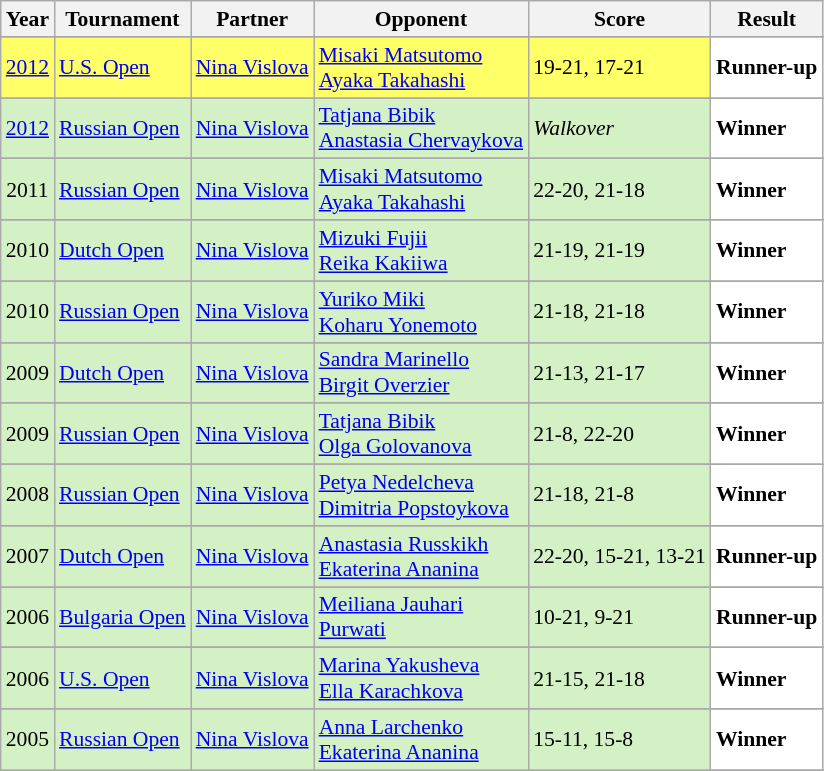<table class="sortable wikitable" style="font-size: 90%;">
<tr>
<th>Year</th>
<th>Tournament</th>
<th>Partner</th>
<th>Opponent</th>
<th>Score</th>
<th>Result</th>
</tr>
<tr>
</tr>
<tr style="background:#FFFF67">
<td align="center"><a href='#'>2012</a></td>
<td align="left"><a href='#'>U.S. Open</a></td>
<td align="left"> <a href='#'>Nina Vislova</a></td>
<td align="left"> <a href='#'>Misaki Matsutomo</a><br> <a href='#'>Ayaka Takahashi</a></td>
<td align="left">19-21, 17-21</td>
<td style="text-align:left; background:white"> <strong>Runner-up</strong></td>
</tr>
<tr>
</tr>
<tr style="background:#D4F1C5">
<td align="center"><a href='#'>2012</a></td>
<td align="left"><a href='#'>Russian Open</a></td>
<td align="left"> <a href='#'>Nina Vislova</a></td>
<td align="left"> <a href='#'>Tatjana Bibik</a><br> <a href='#'>Anastasia Chervaykova</a></td>
<td align="left"><em>Walkover</em></td>
<td style="text-align:left; background:white"> <strong>Winner</strong></td>
</tr>
<tr>
</tr>
<tr style="background:#D4F1C5">
<td align="center">2011</td>
<td align="left"><a href='#'>Russian Open</a></td>
<td align="left"> <a href='#'>Nina Vislova</a></td>
<td align="left"> <a href='#'>Misaki Matsutomo</a><br> <a href='#'>Ayaka Takahashi</a></td>
<td align="left">22-20, 21-18</td>
<td style="text-align:left; background:white"> <strong>Winner</strong></td>
</tr>
<tr>
</tr>
<tr style="background:#D4F1C5">
<td align="center">2010</td>
<td align="left"><a href='#'>Dutch Open</a></td>
<td align="left"> <a href='#'>Nina Vislova</a></td>
<td align="left"> <a href='#'>Mizuki Fujii</a><br> <a href='#'>Reika Kakiiwa</a></td>
<td align="left">21-19, 21-19</td>
<td style="text-align:left; background:white"> <strong>Winner</strong></td>
</tr>
<tr>
</tr>
<tr style="background:#D4F1C5">
<td align="center">2010</td>
<td align="left"><a href='#'>Russian Open</a></td>
<td align="left"> <a href='#'>Nina Vislova</a></td>
<td align="left"> <a href='#'>Yuriko Miki</a><br> <a href='#'>Koharu Yonemoto</a></td>
<td align="left">21-18, 21-18</td>
<td style="text-align:left; background:white"> <strong>Winner</strong></td>
</tr>
<tr>
</tr>
<tr style="background:#D4F1C5">
<td align="center">2009</td>
<td align="left"><a href='#'>Dutch Open</a></td>
<td align="left"> <a href='#'>Nina Vislova</a></td>
<td align="left"> <a href='#'>Sandra Marinello</a><br> <a href='#'>Birgit Overzier</a></td>
<td align="left">21-13, 21-17</td>
<td style="text-align:left; background:white"> <strong>Winner</strong></td>
</tr>
<tr>
</tr>
<tr style="background:#D4F1C5">
<td align="center">2009</td>
<td align="left"><a href='#'>Russian Open</a></td>
<td align="left"> <a href='#'>Nina Vislova</a></td>
<td align="left"> <a href='#'>Tatjana Bibik</a><br> <a href='#'>Olga Golovanova</a></td>
<td align="left">21-8, 22-20</td>
<td style="text-align:left; background:white"> <strong>Winner</strong></td>
</tr>
<tr>
</tr>
<tr style="background:#D4F1C5">
<td align="center">2008</td>
<td align="left"><a href='#'>Russian Open</a></td>
<td align="left"> <a href='#'>Nina Vislova</a></td>
<td align="left"> <a href='#'>Petya Nedelcheva</a><br> <a href='#'>Dimitria Popstoykova</a></td>
<td align="left">21-18, 21-8</td>
<td style="text-align:left; background:white"> <strong>Winner</strong></td>
</tr>
<tr>
</tr>
<tr style="background:#D4F1C5">
<td align="center">2007</td>
<td align="left"><a href='#'>Dutch Open</a></td>
<td align="left"> <a href='#'>Nina Vislova</a></td>
<td align="left"> <a href='#'>Anastasia Russkikh</a><br> <a href='#'>Ekaterina Ananina</a></td>
<td align="left">22-20, 15-21, 13-21</td>
<td style="text-align:left; background:white"> <strong>Runner-up</strong></td>
</tr>
<tr>
</tr>
<tr style="background:#D4F1C5">
<td align="center">2006</td>
<td align="left"><a href='#'>Bulgaria Open</a></td>
<td align="left"> <a href='#'>Nina Vislova</a></td>
<td align="left"> <a href='#'>Meiliana Jauhari</a><br> <a href='#'>Purwati</a></td>
<td align="left">10-21, 9-21</td>
<td style="text-align:left; background:white"> <strong>Runner-up</strong></td>
</tr>
<tr>
</tr>
<tr style="background:#D4F1C5">
<td align="center">2006</td>
<td align="left"><a href='#'>U.S. Open</a></td>
<td align="left"> <a href='#'>Nina Vislova</a></td>
<td align="left"> <a href='#'>Marina Yakusheva</a><br> <a href='#'>Ella Karachkova</a></td>
<td align="left">21-15, 21-18</td>
<td style="text-align:left; background:white"> <strong>Winner</strong></td>
</tr>
<tr>
</tr>
<tr style="background:#D4F1C5">
<td align="center">2005</td>
<td align="left"><a href='#'>Russian Open</a></td>
<td align="left"> <a href='#'>Nina Vislova</a></td>
<td align="left"> <a href='#'>Anna Larchenko</a><br> <a href='#'>Ekaterina Ananina</a></td>
<td align="left">15-11, 15-8</td>
<td style="text-align:left; background:white"> <strong>Winner</strong></td>
</tr>
<tr>
</tr>
</table>
